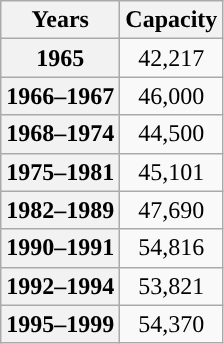<table class="wikitable">
<tr>
<th scope="row">Years</th>
<th scope="row">Capacity</th>
</tr>
<tr>
<th scope="row">1965</th>
<td style="text-align:center">42,217</td>
</tr>
<tr>
<th scope="row">1966–1967</th>
<td style="text-align:center">46,000</td>
</tr>
<tr>
<th scope="row">1968–1974</th>
<td style="text-align:center">44,500</td>
</tr>
<tr>
<th scope="row">1975–1981</th>
<td style="text-align:center">45,101</td>
</tr>
<tr>
<th scope="row">1982–1989</th>
<td style="text-align:center">47,690</td>
</tr>
<tr>
<th scope="row">1990–1991</th>
<td style="text-align:center">54,816</td>
</tr>
<tr>
<th scope="row">1992–1994</th>
<td style="text-align:center">53,821</td>
</tr>
<tr>
<th scope="row">1995–1999</th>
<td style="text-align:center">54,370</td>
</tr>
</table>
